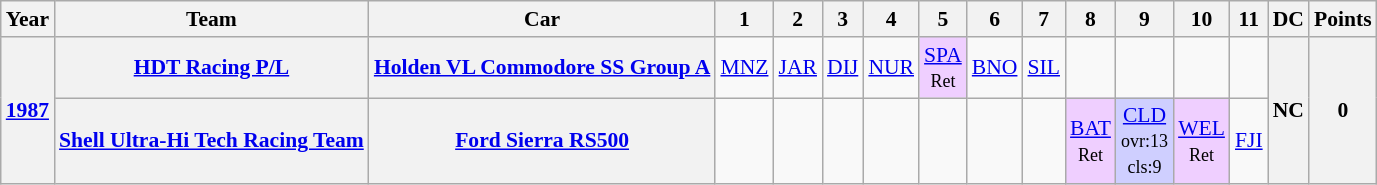<table class="wikitable" style="text-align:center; font-size:90%">
<tr>
<th>Year</th>
<th>Team</th>
<th>Car</th>
<th>1</th>
<th>2</th>
<th>3</th>
<th>4</th>
<th>5</th>
<th>6</th>
<th>7</th>
<th>8</th>
<th>9</th>
<th>10</th>
<th>11</th>
<th>DC</th>
<th>Points</th>
</tr>
<tr>
<th rowspan=2><a href='#'>1987</a></th>
<th> <a href='#'>HDT Racing P/L</a></th>
<th><a href='#'>Holden VL Commodore SS Group A</a></th>
<td><a href='#'>MNZ</a></td>
<td><a href='#'>JAR</a></td>
<td><a href='#'>DIJ</a></td>
<td><a href='#'>NUR</a></td>
<td style="background:#efcfff;"><a href='#'>SPA</a><br><small>Ret</small></td>
<td><a href='#'>BNO</a></td>
<td><a href='#'>SIL</a></td>
<td></td>
<td></td>
<td></td>
<td></td>
<th rowspan=2>NC</th>
<th rowspan=2>0</th>
</tr>
<tr>
<th> <a href='#'>Shell Ultra-Hi Tech Racing Team</a></th>
<th><a href='#'>Ford Sierra RS500</a></th>
<td></td>
<td></td>
<td></td>
<td></td>
<td></td>
<td></td>
<td></td>
<td style="background:#efcfff;"><a href='#'>BAT</a><br><small>Ret</small></td>
<td style="background:#cfcfff;"><a href='#'>CLD</a><br><small>ovr:13<br>cls:9</small></td>
<td style="background:#efcfff;"><a href='#'>WEL</a><br><small>Ret</small></td>
<td><a href='#'>FJI</a></td>
</tr>
</table>
